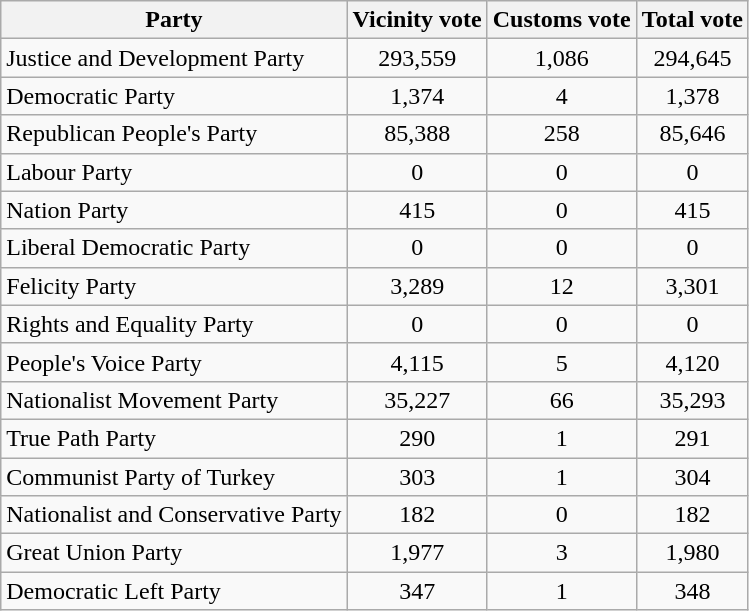<table class="wikitable sortable">
<tr>
<th style="text-align:center;">Party</th>
<th style="text-align:center;">Vicinity vote</th>
<th style="text-align:center;">Customs vote</th>
<th style="text-align:center;">Total vote</th>
</tr>
<tr>
<td>Justice and Development Party</td>
<td style="text-align:center;">293,559</td>
<td style="text-align:center;">1,086</td>
<td style="text-align:center;">294,645</td>
</tr>
<tr>
<td>Democratic Party</td>
<td style="text-align:center;">1,374</td>
<td style="text-align:center;">4</td>
<td style="text-align:center;">1,378</td>
</tr>
<tr>
<td>Republican People's Party</td>
<td style="text-align:center;">85,388</td>
<td style="text-align:center;">258</td>
<td style="text-align:center;">85,646</td>
</tr>
<tr>
<td>Labour Party</td>
<td style="text-align:center;">0</td>
<td style="text-align:center;">0</td>
<td style="text-align:center;">0</td>
</tr>
<tr>
<td>Nation Party</td>
<td style="text-align:center;">415</td>
<td style="text-align:center;">0</td>
<td style="text-align:center;">415</td>
</tr>
<tr>
<td>Liberal Democratic Party</td>
<td style="text-align:center;">0</td>
<td style="text-align:center;">0</td>
<td style="text-align:center;">0</td>
</tr>
<tr>
<td>Felicity Party</td>
<td style="text-align:center;">3,289</td>
<td style="text-align:center;">12</td>
<td style="text-align:center;">3,301</td>
</tr>
<tr>
<td>Rights and Equality Party</td>
<td style="text-align:center;">0</td>
<td style="text-align:center;">0</td>
<td style="text-align:center;">0</td>
</tr>
<tr>
<td>People's Voice Party</td>
<td style="text-align:center;">4,115</td>
<td style="text-align:center;">5</td>
<td style="text-align:center;">4,120</td>
</tr>
<tr>
<td>Nationalist Movement Party</td>
<td style="text-align:center;">35,227</td>
<td style="text-align:center;">66</td>
<td style="text-align:center;">35,293</td>
</tr>
<tr>
<td>True Path Party</td>
<td style="text-align:center;">290</td>
<td style="text-align:center;">1</td>
<td style="text-align:center;">291</td>
</tr>
<tr>
<td>Communist Party of Turkey</td>
<td style="text-align:center;">303</td>
<td style="text-align:center;">1</td>
<td style="text-align:center;">304</td>
</tr>
<tr>
<td>Nationalist and Conservative Party</td>
<td style="text-align:center;">182</td>
<td style="text-align:center;">0</td>
<td style="text-align:center;">182</td>
</tr>
<tr>
<td>Great Union Party</td>
<td style="text-align:center;">1,977</td>
<td style="text-align:center;">3</td>
<td style="text-align:center;">1,980</td>
</tr>
<tr>
<td>Democratic Left Party</td>
<td style="text-align:center;">347</td>
<td style="text-align:center;">1</td>
<td style="text-align:center;">348</td>
</tr>
</table>
